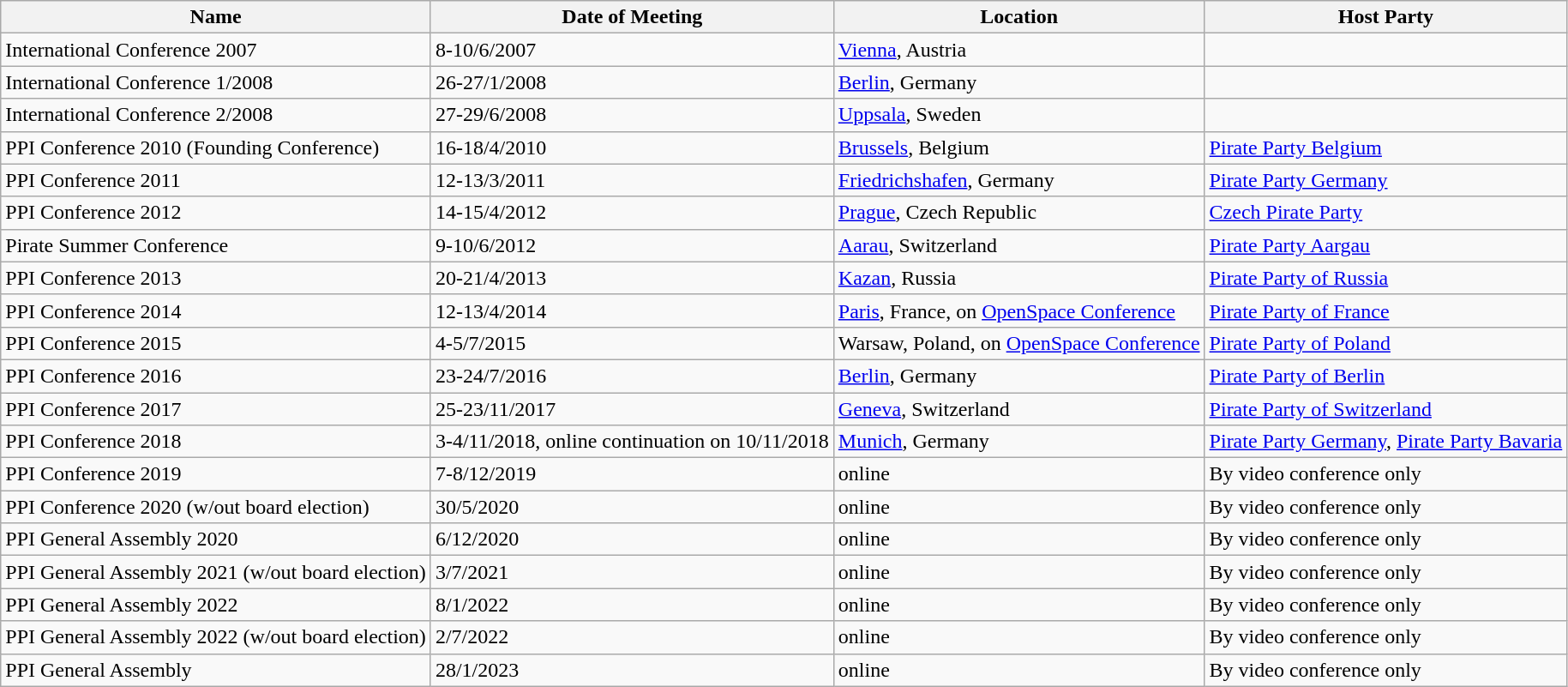<table class="wikitable">
<tr>
<th>Name</th>
<th>Date of Meeting</th>
<th>Location</th>
<th>Host Party</th>
</tr>
<tr>
<td>International Conference 2007</td>
<td>8-10/6/2007</td>
<td><a href='#'>Vienna</a>, Austria</td>
<td></td>
</tr>
<tr>
<td>International Conference 1/2008</td>
<td>26-27/1/2008</td>
<td><a href='#'>Berlin</a>, Germany</td>
<td></td>
</tr>
<tr>
<td>International Conference 2/2008</td>
<td>27-29/6/2008</td>
<td><a href='#'>Uppsala</a>, Sweden</td>
<td></td>
</tr>
<tr>
<td>PPI Conference 2010 (Founding Conference)</td>
<td>16-18/4/2010</td>
<td><a href='#'>Brussels</a>, Belgium</td>
<td><a href='#'>Pirate Party Belgium</a></td>
</tr>
<tr>
<td>PPI Conference 2011</td>
<td>12-13/3/2011</td>
<td><a href='#'>Friedrichshafen</a>, Germany</td>
<td><a href='#'>Pirate Party Germany</a></td>
</tr>
<tr>
<td>PPI Conference 2012</td>
<td>14-15/4/2012</td>
<td><a href='#'>Prague</a>, Czech Republic</td>
<td><a href='#'>Czech Pirate Party</a></td>
</tr>
<tr>
<td>Pirate Summer Conference</td>
<td>9-10/6/2012</td>
<td><a href='#'>Aarau</a>, Switzerland</td>
<td><a href='#'>Pirate Party Aargau</a></td>
</tr>
<tr>
<td>PPI Conference 2013</td>
<td>20-21/4/2013</td>
<td><a href='#'>Kazan</a>, Russia</td>
<td><a href='#'>Pirate Party of Russia</a></td>
</tr>
<tr>
<td>PPI Conference 2014</td>
<td>12-13/4/2014</td>
<td><a href='#'>Paris</a>, France, on <a href='#'>OpenSpace Conference</a></td>
<td><a href='#'>Pirate Party of France</a></td>
</tr>
<tr>
<td>PPI Conference 2015</td>
<td>4-5/7/2015</td>
<td>Warsaw, Poland, on <a href='#'>OpenSpace Conference</a></td>
<td><a href='#'>Pirate Party of Poland</a></td>
</tr>
<tr>
<td>PPI Conference 2016</td>
<td>23-24/7/2016</td>
<td><a href='#'>Berlin</a>, Germany</td>
<td><a href='#'>Pirate Party of Berlin</a></td>
</tr>
<tr>
<td>PPI Conference 2017</td>
<td>25-23/11/2017</td>
<td><a href='#'>Geneva</a>, Switzerland</td>
<td><a href='#'>Pirate Party of Switzerland</a></td>
</tr>
<tr>
<td>PPI Conference 2018</td>
<td>3-4/11/2018, online continuation on 10/11/2018</td>
<td><a href='#'>Munich</a>, Germany</td>
<td><a href='#'>Pirate Party Germany</a>, <a href='#'>Pirate Party Bavaria</a></td>
</tr>
<tr>
<td>PPI Conference 2019</td>
<td>7-8/12/2019</td>
<td>online</td>
<td>By video conference only</td>
</tr>
<tr>
<td>PPI Conference 2020 (w/out board election)</td>
<td>30/5/2020</td>
<td>online</td>
<td>By video conference only</td>
</tr>
<tr>
<td>PPI General Assembly 2020</td>
<td>6/12/2020</td>
<td>online</td>
<td>By video conference only</td>
</tr>
<tr>
<td>PPI General Assembly 2021 (w/out board election)</td>
<td>3/7/2021</td>
<td>online</td>
<td>By video conference only</td>
</tr>
<tr>
<td>PPI General Assembly 2022</td>
<td>8/1/2022</td>
<td>online</td>
<td>By video conference only</td>
</tr>
<tr>
<td>PPI General Assembly 2022 (w/out board election)</td>
<td>2/7/2022</td>
<td>online</td>
<td>By video conference only</td>
</tr>
<tr>
<td>PPI General Assembly</td>
<td>28/1/2023</td>
<td>online</td>
<td>By video conference only</td>
</tr>
</table>
